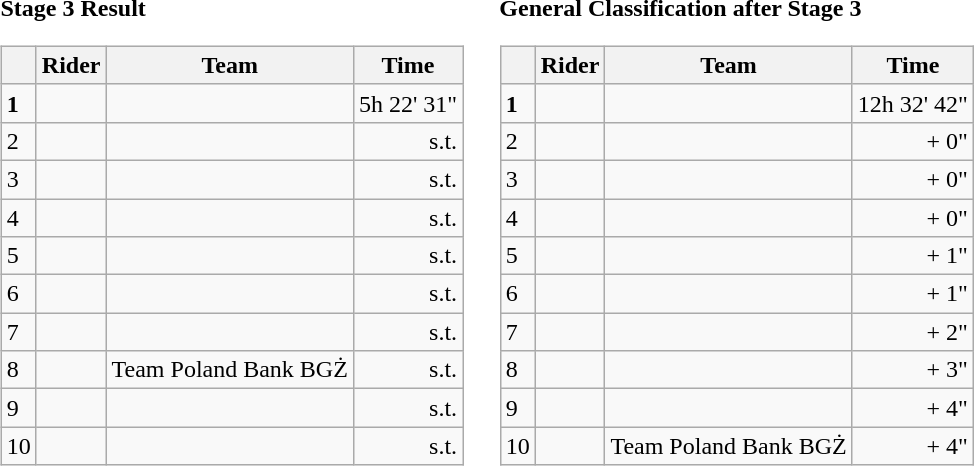<table>
<tr>
<td><strong>Stage 3 Result</strong><br><table class="wikitable">
<tr>
<th></th>
<th>Rider</th>
<th>Team</th>
<th>Time</th>
</tr>
<tr>
<td><strong>1 </strong></td>
<td><strong> </strong></td>
<td><strong> </strong></td>
<td align="right">5h 22' 31"</td>
</tr>
<tr>
<td>2</td>
<td></td>
<td></td>
<td align="right">s.t.</td>
</tr>
<tr>
<td>3</td>
<td></td>
<td></td>
<td align="right">s.t.</td>
</tr>
<tr>
<td>4</td>
<td></td>
<td></td>
<td align="right">s.t.</td>
</tr>
<tr>
<td>5</td>
<td></td>
<td></td>
<td align="right">s.t.</td>
</tr>
<tr>
<td>6</td>
<td> </td>
<td></td>
<td align="right">s.t.</td>
</tr>
<tr>
<td>7</td>
<td></td>
<td></td>
<td align="right">s.t.</td>
</tr>
<tr>
<td>8</td>
<td></td>
<td>Team Poland Bank BGŻ</td>
<td align="right">s.t.</td>
</tr>
<tr>
<td>9</td>
<td></td>
<td></td>
<td align="right">s.t.</td>
</tr>
<tr>
<td>10</td>
<td></td>
<td></td>
<td align="right">s.t.</td>
</tr>
</table>
</td>
<td></td>
<td><strong>General Classification after Stage 3</strong><br><table class="wikitable">
<tr>
<th></th>
<th>Rider</th>
<th>Team</th>
<th>Time</th>
</tr>
<tr>
<td><strong>1 </strong></td>
<td><strong> </strong> </td>
<td><strong></strong></td>
<td align="right">12h 32' 42"</td>
</tr>
<tr>
<td>2</td>
<td></td>
<td></td>
<td align="right">+ 0"</td>
</tr>
<tr>
<td>3</td>
<td></td>
<td></td>
<td align="right">+ 0"</td>
</tr>
<tr>
<td>4</td>
<td></td>
<td></td>
<td align="right">+ 0"</td>
</tr>
<tr>
<td>5</td>
<td> </td>
<td></td>
<td align="right">+ 1"</td>
</tr>
<tr>
<td>6</td>
<td></td>
<td></td>
<td align="right">+ 1"</td>
</tr>
<tr>
<td>7</td>
<td></td>
<td></td>
<td align="right">+ 2"</td>
</tr>
<tr>
<td>8</td>
<td></td>
<td></td>
<td align="right">+ 3"</td>
</tr>
<tr>
<td>9</td>
<td></td>
<td></td>
<td align="right">+ 4"</td>
</tr>
<tr>
<td>10</td>
<td></td>
<td>Team Poland Bank BGŻ</td>
<td align="right">+ 4"</td>
</tr>
</table>
</td>
</tr>
</table>
